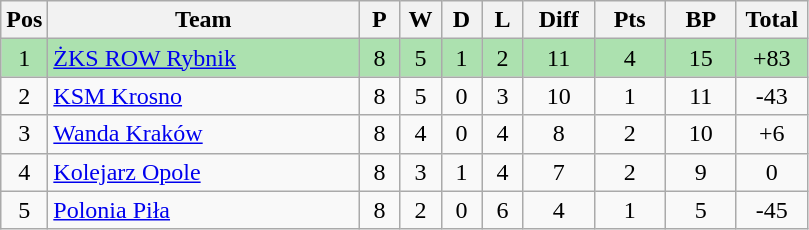<table class="wikitable" style="font-size: 100%">
<tr>
<th width=20>Pos</th>
<th width=200>Team</th>
<th width=20>P</th>
<th width=20>W</th>
<th width=20>D</th>
<th width=20>L</th>
<th width=40>Diff</th>
<th width=40>Pts</th>
<th width=40>BP</th>
<th width=40>Total</th>
</tr>
<tr align=center style="background:#ACE1AF;">
<td>1</td>
<td align="left"><a href='#'>ŻKS ROW Rybnik</a></td>
<td>8</td>
<td>5</td>
<td>1</td>
<td>2</td>
<td>11</td>
<td>4</td>
<td>15</td>
<td>+83</td>
</tr>
<tr align=center>
<td>2</td>
<td align="left"><a href='#'>KSM Krosno</a></td>
<td>8</td>
<td>5</td>
<td>0</td>
<td>3</td>
<td>10</td>
<td>1</td>
<td>11</td>
<td>-43</td>
</tr>
<tr align=center>
<td>3</td>
<td align="left"><a href='#'>Wanda Kraków</a></td>
<td>8</td>
<td>4</td>
<td>0</td>
<td>4</td>
<td>8</td>
<td>2</td>
<td>10</td>
<td>+6</td>
</tr>
<tr align=center>
<td>4</td>
<td align="left"><a href='#'>Kolejarz Opole</a></td>
<td>8</td>
<td>3</td>
<td>1</td>
<td>4</td>
<td>7</td>
<td>2</td>
<td>9</td>
<td>0</td>
</tr>
<tr align=center>
<td>5</td>
<td align="left"><a href='#'>Polonia Piła</a></td>
<td>8</td>
<td>2</td>
<td>0</td>
<td>6</td>
<td>4</td>
<td>1</td>
<td>5</td>
<td>-45</td>
</tr>
</table>
